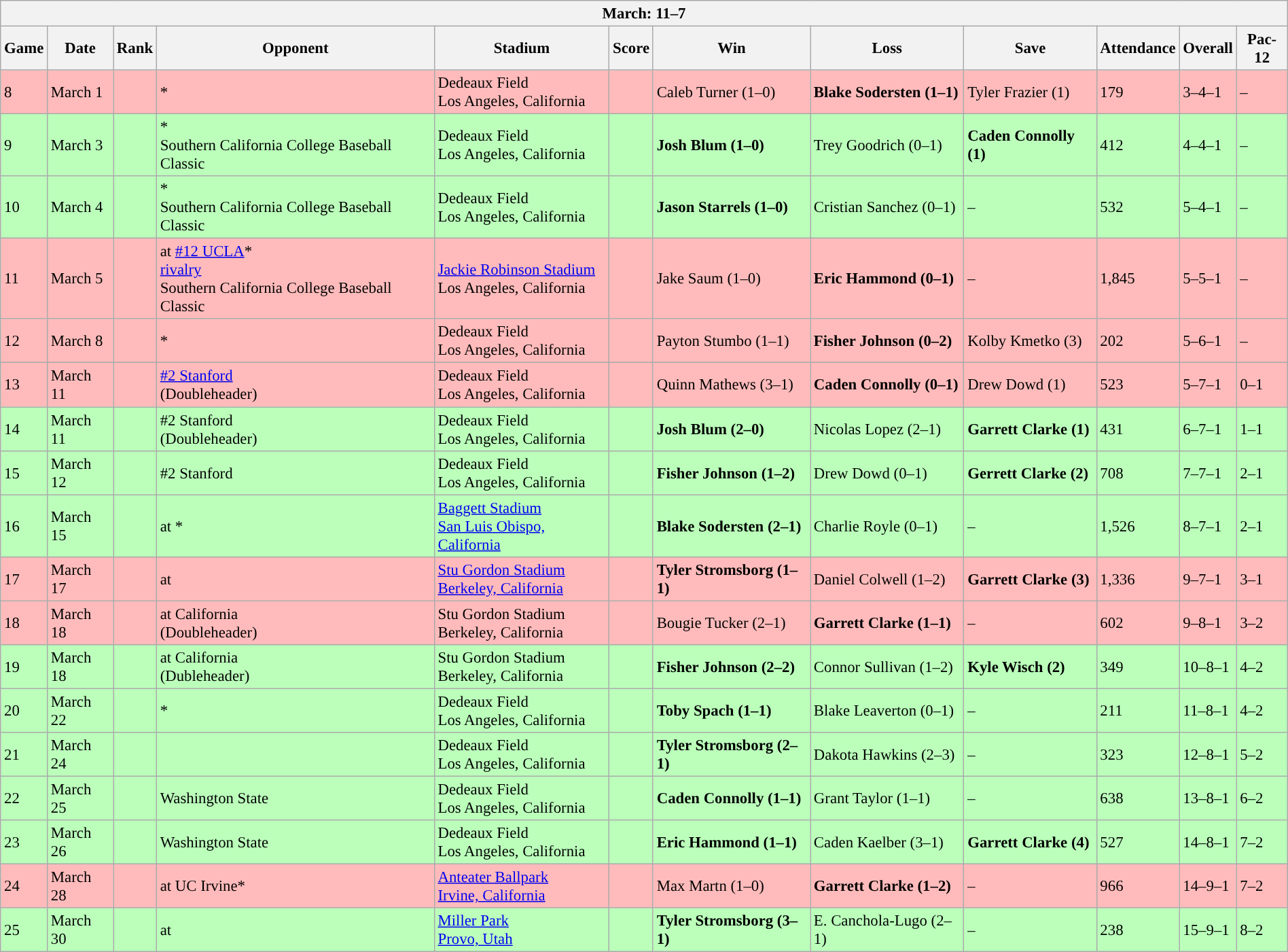<table class="wikitable collapsible collapsed" style="margin:auto; font-size:95%; width:100%">
<tr>
<th colspan=12>March: 11–7</th>
</tr>
<tr>
<th>Game</th>
<th>Date</th>
<th>Rank</th>
<th>Opponent</th>
<th>Stadium</th>
<th>Score</th>
<th>Win</th>
<th>Loss</th>
<th>Save</th>
<th>Attendance</th>
<th>Overall</th>
<th>Pac-12</th>
</tr>
<tr style="background:#fbb;">
<td>8</td>
<td>March 1</td>
<td></td>
<td>*</td>
<td>Dedeaux Field<br>Los Angeles, California</td>
<td></td>
<td>Caleb Turner (1–0)</td>
<td><strong>Blake Sodersten (1–1)</strong></td>
<td>Tyler Frazier (1)</td>
<td>179</td>
<td>3–4–1</td>
<td>–</td>
</tr>
<tr style="background:#bfb;">
<td>9</td>
<td>March 3</td>
<td></td>
<td>*<br>Southern California College Baseball Classic</td>
<td>Dedeaux Field<br>Los Angeles, California</td>
<td></td>
<td><strong>Josh Blum (1–0)</strong></td>
<td>Trey Goodrich (0–1)</td>
<td><strong>Caden Connolly (1)</strong></td>
<td>412</td>
<td>4–4–1</td>
<td>–</td>
</tr>
<tr style="background:#bfb;">
<td>10</td>
<td>March 4</td>
<td></td>
<td>*<br>Southern California College Baseball Classic</td>
<td>Dedeaux Field<br>Los Angeles, California</td>
<td></td>
<td><strong>Jason Starrels (1–0)</strong></td>
<td>Cristian Sanchez (0–1)</td>
<td>–</td>
<td>532</td>
<td>5–4–1</td>
<td>–</td>
</tr>
<tr style="background:#fbb;">
<td>11</td>
<td>March 5</td>
<td></td>
<td>at <a href='#'>#12 UCLA</a>*<br><a href='#'>rivalry</a><br>Southern California College Baseball Classic</td>
<td><a href='#'>Jackie Robinson Stadium</a><br>Los Angeles, California</td>
<td></td>
<td>Jake Saum (1–0)</td>
<td><strong>Eric Hammond (0–1)</strong></td>
<td>–</td>
<td>1,845</td>
<td>5–5–1</td>
<td>–</td>
</tr>
<tr style="background:#fbb;">
<td>12</td>
<td>March 8</td>
<td></td>
<td>*</td>
<td>Dedeaux Field<br>Los Angeles, California</td>
<td></td>
<td>Payton Stumbo (1–1)</td>
<td><strong>Fisher Johnson (0–2)</strong></td>
<td>Kolby Kmetko (3)</td>
<td>202</td>
<td>5–6–1</td>
<td>–</td>
</tr>
<tr style="background:#fbb;">
<td>13</td>
<td>March 11</td>
<td></td>
<td><a href='#'>#2 Stanford</a><br>(Doubleheader)</td>
<td>Dedeaux Field<br>Los Angeles, California</td>
<td></td>
<td>Quinn Mathews (3–1)</td>
<td><strong>Caden Connolly (0–1)</strong></td>
<td>Drew Dowd (1)</td>
<td>523</td>
<td>5–7–1</td>
<td>0–1</td>
</tr>
<tr style="background:#bfb;">
<td>14</td>
<td>March 11</td>
<td></td>
<td>#2 Stanford<br>(Doubleheader)</td>
<td>Dedeaux Field<br>Los Angeles, California</td>
<td></td>
<td><strong>Josh Blum (2–0)</strong></td>
<td>Nicolas Lopez (2–1)</td>
<td><strong>Garrett Clarke (1)</strong></td>
<td>431</td>
<td>6–7–1</td>
<td>1–1</td>
</tr>
<tr style="background:#bfb;">
<td>15</td>
<td>March 12</td>
<td></td>
<td>#2 Stanford</td>
<td>Dedeaux Field<br>Los Angeles, California</td>
<td></td>
<td><strong>Fisher Johnson (1–2)</strong></td>
<td>Drew Dowd (0–1)</td>
<td><strong>Gerrett Clarke (2)</strong></td>
<td>708</td>
<td>7–7–1</td>
<td>2–1</td>
</tr>
<tr style="background:#bfb;">
<td>16</td>
<td>March 15</td>
<td></td>
<td>at *</td>
<td><a href='#'>Baggett Stadium</a><br><a href='#'>San Luis Obispo, California</a></td>
<td></td>
<td><strong>Blake Sodersten (2–1)</strong></td>
<td>Charlie Royle (0–1)</td>
<td>–</td>
<td>1,526</td>
<td>8–7–1</td>
<td>2–1</td>
</tr>
<tr style="background:#fbb;">
<td>17</td>
<td>March 17</td>
<td></td>
<td>at </td>
<td><a href='#'>Stu Gordon Stadium</a><br><a href='#'>Berkeley, California</a></td>
<td></td>
<td><strong>Tyler Stromsborg (1–1)</strong></td>
<td>Daniel Colwell (1–2)</td>
<td><strong>Garrett Clarke (3)</strong></td>
<td>1,336</td>
<td>9–7–1</td>
<td>3–1</td>
</tr>
<tr style="background:#fbb;">
<td>18</td>
<td>March 18</td>
<td></td>
<td>at California<br>(Doubleheader)</td>
<td>Stu Gordon Stadium<br>Berkeley, California</td>
<td><br></td>
<td>Bougie Tucker (2–1)</td>
<td><strong>Garrett Clarke (1–1)</strong></td>
<td>–</td>
<td>602</td>
<td>9–8–1</td>
<td>3–2</td>
</tr>
<tr style="background:#bfb;">
<td>19</td>
<td>March 18</td>
<td></td>
<td>at California<br>(Dubleheader)</td>
<td>Stu Gordon Stadium<br>Berkeley, California</td>
<td></td>
<td><strong>Fisher Johnson (2–2)</strong></td>
<td>Connor Sullivan (1–2)</td>
<td><strong>Kyle Wisch (2)</strong></td>
<td>349</td>
<td>10–8–1</td>
<td>4–2</td>
</tr>
<tr style="background:#bfb;">
<td>20</td>
<td>March 22</td>
<td></td>
<td>*</td>
<td>Dedeaux Field<br>Los Angeles, California</td>
<td></td>
<td><strong>Toby Spach (1–1)</strong></td>
<td>Blake Leaverton (0–1)</td>
<td>–</td>
<td>211</td>
<td>11–8–1</td>
<td>4–2</td>
</tr>
<tr style="background:#bfb;">
<td>21</td>
<td>March 24</td>
<td></td>
<td></td>
<td>Dedeaux Field<br>Los Angeles, California</td>
<td></td>
<td><strong>Tyler Stromsborg (2–1)</strong></td>
<td>Dakota Hawkins (2–3)</td>
<td>–</td>
<td>323</td>
<td>12–8–1</td>
<td>5–2</td>
</tr>
<tr style="background:#bfb;">
<td>22</td>
<td>March 25</td>
<td></td>
<td>Washington State</td>
<td>Dedeaux Field<br>Los Angeles, California</td>
<td></td>
<td><strong>Caden Connolly (1–1)</strong></td>
<td>Grant Taylor (1–1)</td>
<td>–</td>
<td>638</td>
<td>13–8–1</td>
<td>6–2</td>
</tr>
<tr style="background:#bfb;">
<td>23</td>
<td>March 26</td>
<td></td>
<td>Washington State</td>
<td>Dedeaux Field<br>Los Angeles, California</td>
<td></td>
<td><strong>Eric Hammond (1–1)</strong></td>
<td>Caden Kaelber (3–1)</td>
<td><strong>Garrett Clarke (4)</strong></td>
<td>527</td>
<td>14–8–1</td>
<td>7–2</td>
</tr>
<tr style="background:#fbb;">
<td>24</td>
<td>March 28</td>
<td></td>
<td>at UC Irvine*</td>
<td><a href='#'>Anteater Ballpark</a><br><a href='#'>Irvine, California</a></td>
<td><br></td>
<td>Max Martn (1–0)</td>
<td><strong>Garrett Clarke (1–2)</strong></td>
<td>–</td>
<td>966</td>
<td>14–9–1</td>
<td>7–2</td>
</tr>
<tr style="background:#bfb;">
<td>25</td>
<td>March 30</td>
<td></td>
<td>at </td>
<td><a href='#'>Miller Park</a><br><a href='#'>Provo, Utah</a></td>
<td></td>
<td><strong>Tyler Stromsborg (3–1)</strong></td>
<td>E. Canchola-Lugo (2–1)</td>
<td>–</td>
<td>238</td>
<td>15–9–1</td>
<td>8–2</td>
</tr>
</table>
